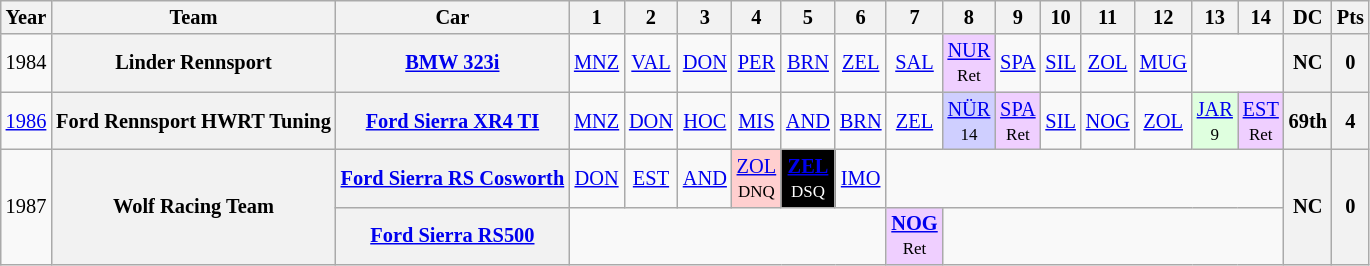<table class="wikitable" style="text-align:center; font-size:85%">
<tr>
<th>Year</th>
<th>Team</th>
<th>Car</th>
<th>1</th>
<th>2</th>
<th>3</th>
<th>4</th>
<th>5</th>
<th>6</th>
<th>7</th>
<th>8</th>
<th>9</th>
<th>10</th>
<th>11</th>
<th>12</th>
<th>13</th>
<th>14</th>
<th>DC</th>
<th>Pts</th>
</tr>
<tr>
<td>1984</td>
<th nowrap>Linder Rennsport</th>
<th nowrap><a href='#'>BMW 323i</a></th>
<td><a href='#'>MNZ</a></td>
<td><a href='#'>VAL</a></td>
<td><a href='#'>DON</a></td>
<td><a href='#'>PER</a></td>
<td><a href='#'>BRN</a></td>
<td><a href='#'>ZEL</a></td>
<td><a href='#'>SAL</a></td>
<td style="background:#EFCFFF;"><a href='#'>NUR</a><br><small>Ret</small></td>
<td><a href='#'>SPA</a></td>
<td><a href='#'>SIL</a></td>
<td><a href='#'>ZOL</a></td>
<td><a href='#'>MUG</a></td>
<td colspan=2></td>
<th>NC</th>
<th>0</th>
</tr>
<tr>
<td><a href='#'>1986</a></td>
<th nowrap>Ford Rennsport HWRT Tuning</th>
<th nowrap><a href='#'>Ford Sierra XR4 TI</a></th>
<td><a href='#'>MNZ</a></td>
<td><a href='#'>DON</a></td>
<td><a href='#'>HOC</a></td>
<td><a href='#'>MIS</a></td>
<td><a href='#'>AND</a></td>
<td><a href='#'>BRN</a></td>
<td><a href='#'>ZEL</a></td>
<td style="background:#CFCFFF;"><a href='#'>NÜR</a><br><small>14</small></td>
<td style="background:#EFCFFF;"><a href='#'>SPA</a><br><small>Ret</small></td>
<td><a href='#'>SIL</a></td>
<td><a href='#'>NOG</a></td>
<td><a href='#'>ZOL</a></td>
<td style="background:#DFFFDF;"><a href='#'>JAR</a><br><small>9</small></td>
<td style="background:#EFCFFF;"><a href='#'>EST</a><br><small>Ret</small></td>
<th>69th</th>
<th>4</th>
</tr>
<tr>
<td rowspan=2>1987</td>
<th rowspan=2 nowrap>Wolf Racing Team</th>
<th nowrap><a href='#'>Ford Sierra RS Cosworth</a></th>
<td><a href='#'>DON</a></td>
<td><a href='#'>EST</a></td>
<td><a href='#'>AND</a></td>
<td style="background:#FFCFCF;"><a href='#'>ZOL</a><br><small>DNQ</small></td>
<td style="background:#000000; color:white"><strong><a href='#'><span>ZEL</span></a></strong><br><small>DSQ</small></td>
<td><a href='#'>IMO</a></td>
<td colspan=8></td>
<th rowspan=2>NC</th>
<th rowspan=2>0</th>
</tr>
<tr>
<th nowrap><a href='#'>Ford Sierra RS500</a></th>
<td colspan=6></td>
<td style="background:#EFCFFF;"><strong><a href='#'>NOG</a></strong><br><small>Ret</small></td>
<td colspan=7></td>
</tr>
</table>
